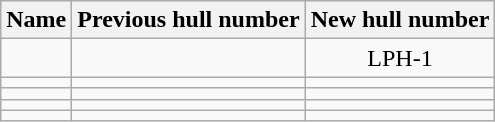<table class="wikitable">
<tr>
<th>Name</th>
<th>Previous hull number</th>
<th>New hull number</th>
</tr>
<tr>
<td></td>
<td></td>
<td align=center>LPH-1</td>
</tr>
<tr>
<td></td>
<td></td>
<td></td>
</tr>
<tr>
<td></td>
<td></td>
<td></td>
</tr>
<tr>
<td></td>
<td></td>
<td></td>
</tr>
<tr>
<td></td>
<td></td>
<td></td>
</tr>
</table>
